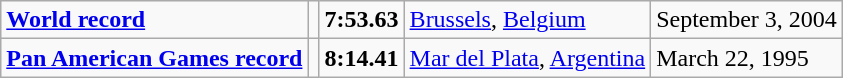<table class="wikitable">
<tr>
<td><strong><a href='#'>World record</a></strong></td>
<td></td>
<td><strong>7:53.63</strong></td>
<td><a href='#'>Brussels</a>, <a href='#'>Belgium</a></td>
<td>September 3, 2004</td>
</tr>
<tr>
<td><strong><a href='#'>Pan American Games record</a></strong></td>
<td></td>
<td><strong>8:14.41</strong></td>
<td><a href='#'>Mar del Plata</a>, <a href='#'>Argentina</a></td>
<td>March 22, 1995</td>
</tr>
</table>
